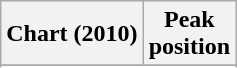<table class="wikitable sortable plainrowheaders">
<tr>
<th>Chart (2010)</th>
<th>Peak<br>position</th>
</tr>
<tr>
</tr>
<tr>
</tr>
</table>
